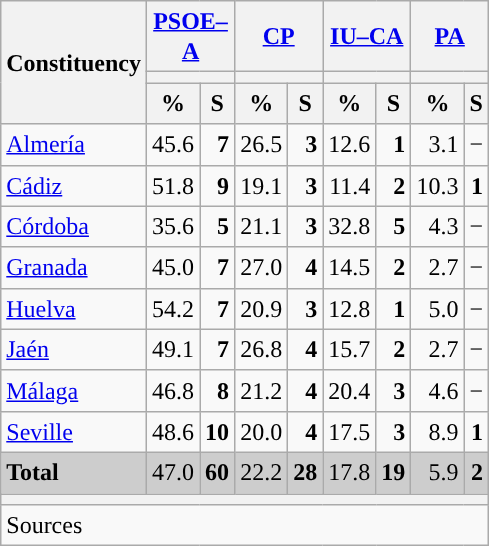<table class="wikitable sortable" style="text-align:right; line-height:20px;">
<tr>
<th rowspan="3">Constituency</th>
<th colspan="2" width="30px" class="unsortable"><a href='#'>PSOE–A</a></th>
<th colspan="2" width="30px" class="unsortable"><a href='#'>CP</a></th>
<th colspan="2" width="30px" class="unsortable"><a href='#'>IU–CA</a></th>
<th colspan="2" width="30px" class="unsortable"><a href='#'>PA</a></th>
</tr>
<tr>
<th colspan="2" style="background:"></th>
<th colspan="2" style="background:"></th>
<th colspan="2" style="background:"></th>
<th colspan="2" style="background:"></th>
</tr>
<tr>
<th data-sort-type="number">%</th>
<th data-sort-type="number">S</th>
<th data-sort-type="number">%</th>
<th data-sort-type="number">S</th>
<th data-sort-type="number">%</th>
<th data-sort-type="number">S</th>
<th data-sort-type="number">%</th>
<th data-sort-type="number">S</th>
</tr>
<tr>
<td align="left"><a href='#'>Almería</a></td>
<td style="background:">45.6</td>
<td><strong>7</strong></td>
<td>26.5</td>
<td><strong>3</strong></td>
<td>12.6</td>
<td><strong>1</strong></td>
<td>3.1</td>
<td>−</td>
</tr>
<tr>
<td align="left"><a href='#'>Cádiz</a></td>
<td style="background:">51.8</td>
<td><strong>9</strong></td>
<td>19.1</td>
<td><strong>3</strong></td>
<td>11.4</td>
<td><strong>2</strong></td>
<td>10.3</td>
<td><strong>1</strong></td>
</tr>
<tr>
<td align="left"><a href='#'>Córdoba</a></td>
<td style="background:">35.6</td>
<td><strong>5</strong></td>
<td>21.1</td>
<td><strong>3</strong></td>
<td>32.8</td>
<td><strong>5</strong></td>
<td>4.3</td>
<td>−</td>
</tr>
<tr>
<td align="left"><a href='#'>Granada</a></td>
<td style="background:">45.0</td>
<td><strong>7</strong></td>
<td>27.0</td>
<td><strong>4</strong></td>
<td>14.5</td>
<td><strong>2</strong></td>
<td>2.7</td>
<td>−</td>
</tr>
<tr>
<td align="left"><a href='#'>Huelva</a></td>
<td style="background:">54.2</td>
<td><strong>7</strong></td>
<td>20.9</td>
<td><strong>3</strong></td>
<td>12.8</td>
<td><strong>1</strong></td>
<td>5.0</td>
<td>−</td>
</tr>
<tr>
<td align="left"><a href='#'>Jaén</a></td>
<td style="background:">49.1</td>
<td><strong>7</strong></td>
<td>26.8</td>
<td><strong>4</strong></td>
<td>15.7</td>
<td><strong>2</strong></td>
<td>2.7</td>
<td>−</td>
</tr>
<tr>
<td align="left"><a href='#'>Málaga</a></td>
<td style="background:">46.8</td>
<td><strong>8</strong></td>
<td>21.2</td>
<td><strong>4</strong></td>
<td>20.4</td>
<td><strong>3</strong></td>
<td>4.6</td>
<td>−</td>
</tr>
<tr>
<td align="left"><a href='#'>Seville</a></td>
<td style="background:">48.6</td>
<td><strong>10</strong></td>
<td>20.0</td>
<td><strong>4</strong></td>
<td>17.5</td>
<td><strong>3</strong></td>
<td>8.9</td>
<td><strong>1</strong></td>
</tr>
<tr style="background:#CDCDCD;">
<td align="left"><strong>Total</strong></td>
<td style="background:">47.0</td>
<td><strong>60</strong></td>
<td>22.2</td>
<td><strong>28</strong></td>
<td>17.8</td>
<td><strong>19</strong></td>
<td>5.9</td>
<td><strong>2</strong></td>
</tr>
<tr>
<th colspan="9"></th>
</tr>
<tr>
<th style="text-align:left; font-weight:normal; background:#F9F9F9" colspan="9">Sources</th>
</tr>
</table>
